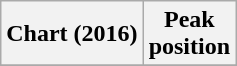<table class="wikitable plainrowheaders" style="text-align:center">
<tr>
<th>Chart (2016)</th>
<th>Peak<br>position</th>
</tr>
<tr>
</tr>
</table>
